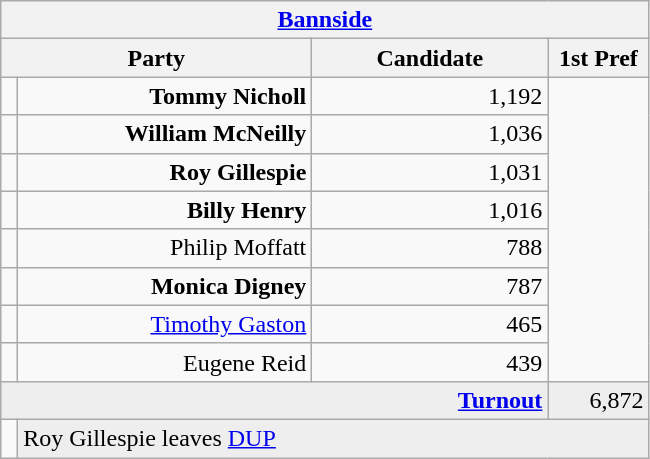<table class="wikitable">
<tr>
<th colspan="4" align="center"><a href='#'>Bannside</a></th>
</tr>
<tr>
<th colspan="2" align="center" width=200>Party</th>
<th width=150>Candidate</th>
<th width=60>1st Pref</th>
</tr>
<tr>
<td></td>
<td align="right"><strong>Tommy Nicholl</strong></td>
<td align="right">1,192</td>
</tr>
<tr>
<td></td>
<td align="right"><strong>William McNeilly</strong></td>
<td align="right">1,036</td>
</tr>
<tr>
<td></td>
<td align="right"><strong>Roy Gillespie</strong></td>
<td align="right">1,031</td>
</tr>
<tr>
<td></td>
<td align="right"><strong>Billy Henry</strong></td>
<td align="right">1,016</td>
</tr>
<tr>
<td></td>
<td align="right">Philip Moffatt</td>
<td align="right">788</td>
</tr>
<tr>
<td></td>
<td align="right"><strong>Monica Digney</strong></td>
<td align="right">787</td>
</tr>
<tr>
<td></td>
<td align="right"><a href='#'>Timothy Gaston</a></td>
<td align="right">465</td>
</tr>
<tr>
<td></td>
<td align="right">Eugene Reid</td>
<td align="right">439</td>
</tr>
<tr bgcolor="EEEEEE">
<td colspan=3 align="right"><strong><a href='#'>Turnout</a></strong></td>
<td align="right">6,872</td>
</tr>
<tr>
<td bgcolor=></td>
<td colspan=3 bgcolor="EEEEEE">Roy Gillespie leaves <a href='#'>DUP</a></td>
</tr>
</table>
